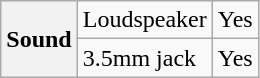<table class="wikitable">
<tr>
<th rowspan="3">Sound</th>
<td>Loudspeaker</td>
<td>Yes</td>
</tr>
<tr>
<td>3.5mm jack</td>
<td>Yes</td>
</tr>
</table>
